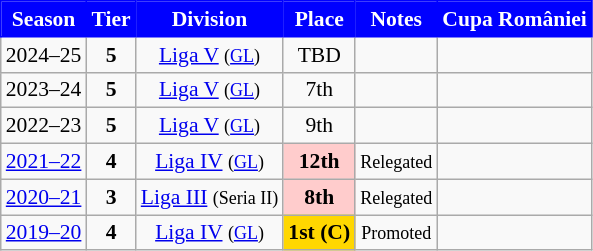<table class="wikitable" style="text-align:center; font-size:90%">
<tr>
<th style="background:#0000ff;color:#FFFFFF;border:1px solid #0000FF;">Season</th>
<th style="background:#0000ff;color:#FFFFFF;border:1px solid #0000FF;">Tier</th>
<th style="background:#0000ff;color:#FFFFFF;border:1px solid #0000FF;">Division</th>
<th style="background:#0000ff;color:#FFFFFF;border:1px solid #0000FF;">Place</th>
<th style="background:#0000ff;color:#FFFFFF;border:1px solid #0000FF;">Notes</th>
<th style="background:#0000ff;color:#FFFFFF;border:1px solid #0000FF;">Cupa României</th>
</tr>
<tr>
<td>2024–25</td>
<td><strong>5</strong></td>
<td><a href='#'>Liga V</a> <small>(<a href='#'>GL</a>)</small></td>
<td>TBD</td>
<td></td>
<td></td>
</tr>
<tr>
<td>2023–24</td>
<td><strong>5</strong></td>
<td><a href='#'>Liga V</a> <small>(<a href='#'>GL</a>)</small></td>
<td>7th</td>
<td></td>
<td></td>
</tr>
<tr>
<td>2022–23</td>
<td><strong>5</strong></td>
<td><a href='#'>Liga V</a> <small>(<a href='#'>GL</a>)</small></td>
<td>9th</td>
<td></td>
<td></td>
</tr>
<tr>
<td><a href='#'>2021–22</a></td>
<td><strong>4</strong></td>
<td><a href='#'>Liga IV</a> <small>(<a href='#'>GL</a>)</small></td>
<td align=center bgcolor=#FFCCCC><strong>12th</strong></td>
<td><small>Relegated</small></td>
<td></td>
</tr>
<tr>
<td><a href='#'>2020–21</a></td>
<td><strong>3</strong></td>
<td><a href='#'>Liga III</a> <small>(Seria II)</small></td>
<td align=center bgcolor=#FFCCCC><strong>8th</strong></td>
<td><small>Relegated</small></td>
<td></td>
</tr>
<tr>
<td><a href='#'>2019–20</a></td>
<td><strong>4</strong></td>
<td><a href='#'>Liga IV</a> <small>(<a href='#'>GL</a>)</small></td>
<td align=center bgcolor=gold><strong>1st (C)</strong></td>
<td><small>Promoted</small></td>
<td></td>
</tr>
</table>
